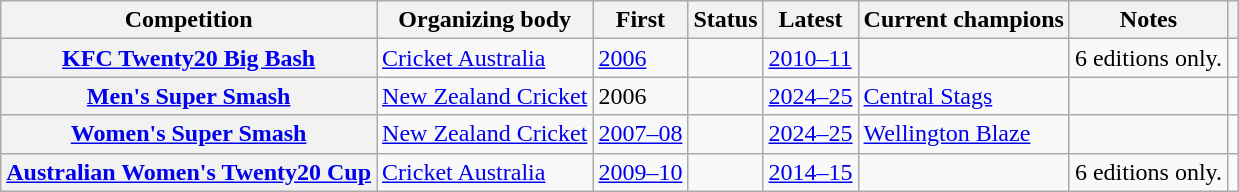<table class="wikitable sortable plainrowheaders">
<tr>
<th scope="col">Competition</th>
<th scope="col">Organizing body</th>
<th scope="col">First</th>
<th scope="col">Status</th>
<th scope="col">Latest</th>
<th scope="col">Current champions</th>
<th scope="col">Notes</th>
<th scope="col" class="unsortable"></th>
</tr>
<tr>
<th scope="row"><a href='#'>KFC Twenty20 Big Bash</a></th>
<td><a href='#'>Cricket Australia</a></td>
<td><a href='#'>2006</a></td>
<td></td>
<td><a href='#'>2010–11</a></td>
<td></td>
<td>6 editions only.</td>
<td></td>
</tr>
<tr>
<th scope="row"><a href='#'>Men's Super Smash</a></th>
<td><a href='#'>New Zealand Cricket</a></td>
<td>2006</td>
<td></td>
<td><a href='#'>2024–25</a></td>
<td><a href='#'>Central Stags</a></td>
<td></td>
<td></td>
</tr>
<tr>
<th scope="row"><a href='#'>Women's Super Smash</a></th>
<td><a href='#'>New Zealand Cricket</a></td>
<td><a href='#'>2007–08</a></td>
<td></td>
<td><a href='#'>2024–25</a></td>
<td><a href='#'>Wellington Blaze</a></td>
<td></td>
<td></td>
</tr>
<tr>
<th scope="row"><a href='#'>Australian Women's Twenty20 Cup</a></th>
<td><a href='#'>Cricket Australia</a></td>
<td><a href='#'>2009–10</a></td>
<td></td>
<td><a href='#'>2014–15</a></td>
<td></td>
<td>6 editions only.</td>
<td></td>
</tr>
</table>
